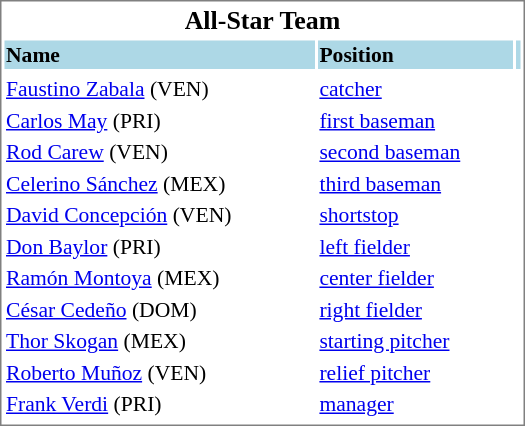<table cellpadding="1" width="350px" style="font-size: 90%; border: 1px solid gray;">
<tr align="center" style="font-size: larger;">
<td colspan=6><strong>All-Star Team</strong></td>
</tr>
<tr style="background:lightblue;">
<td><strong>Name</strong></td>
<td><strong>Position</strong></td>
<td></td>
</tr>
<tr align="center" style="vertical-align: middle;" style="background:lightblue;">
</tr>
<tr>
<td><a href='#'>Faustino Zabala</a> (VEN)</td>
<td><a href='#'>catcher</a></td>
</tr>
<tr>
<td><a href='#'>Carlos May</a> (PRI)</td>
<td><a href='#'>first baseman</a></td>
</tr>
<tr>
<td><a href='#'>Rod Carew</a> (VEN)</td>
<td><a href='#'>second baseman</a></td>
</tr>
<tr>
<td><a href='#'>Celerino Sánchez</a> (MEX)</td>
<td><a href='#'>third baseman</a></td>
</tr>
<tr>
<td><a href='#'>David Concepción</a> (VEN)</td>
<td><a href='#'>shortstop</a></td>
</tr>
<tr>
<td><a href='#'>Don Baylor</a> (PRI)</td>
<td><a href='#'>left fielder</a></td>
</tr>
<tr>
<td><a href='#'>Ramón Montoya</a> (MEX)</td>
<td><a href='#'>center fielder</a></td>
</tr>
<tr>
<td><a href='#'>César Cedeño</a> (DOM)</td>
<td><a href='#'>right fielder</a></td>
</tr>
<tr>
<td><a href='#'>Thor Skogan</a> (MEX)</td>
<td><a href='#'>starting pitcher</a></td>
</tr>
<tr>
<td><a href='#'>Roberto Muñoz</a> (VEN)</td>
<td><a href='#'>relief pitcher</a></td>
</tr>
<tr>
<td><a href='#'>Frank Verdi</a> (PRI)</td>
<td><a href='#'>manager</a></td>
</tr>
<tr>
</tr>
</table>
